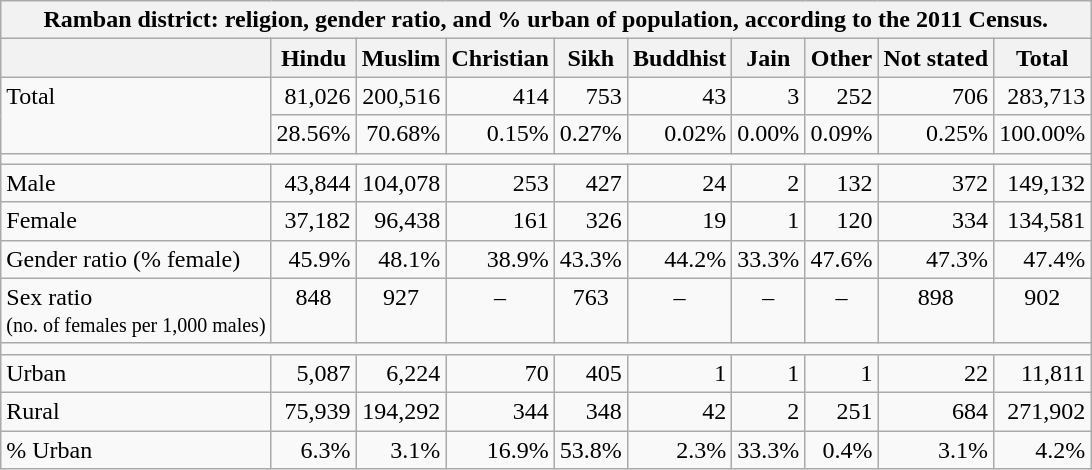<table class="wikitable mw-collapsible mw-collapsed">
<tr>
<th colspan=10>Ramban district: religion, gender ratio, and % urban of population, according to the 2011 Census.</th>
</tr>
<tr style="vertical-align:top;">
<th></th>
<th>Hindu</th>
<th>Muslim</th>
<th>Christian</th>
<th>Sikh</th>
<th>Buddhist</th>
<th>Jain</th>
<th>Other</th>
<th>Not stated</th>
<th>Total</th>
</tr>
<tr style="vertical-align:top;text-align:right;">
<td rowspan=2 style="text-align:left;">Total</td>
<td>81,026</td>
<td>200,516</td>
<td>414</td>
<td>753</td>
<td>43</td>
<td>3</td>
<td>252</td>
<td>706</td>
<td>283,713</td>
</tr>
<tr style="vertical-align:top;text-align:right;">
<td>28.56%</td>
<td>70.68%</td>
<td>0.15%</td>
<td>0.27%</td>
<td>0.02%</td>
<td>0.00%</td>
<td>0.09%</td>
<td>0.25%</td>
<td>100.00%</td>
</tr>
<tr>
<td colspan=10></td>
</tr>
<tr style="vertical-align:top;text-align:right;">
<td style="text-align:left;">Male</td>
<td>43,844</td>
<td>104,078</td>
<td>253</td>
<td>427</td>
<td>24</td>
<td>2</td>
<td>132</td>
<td>372</td>
<td>149,132</td>
</tr>
<tr style="vertical-align:top;text-align:right;">
<td style="text-align:left;">Female</td>
<td>37,182</td>
<td>96,438</td>
<td>161</td>
<td>326</td>
<td>19</td>
<td>1</td>
<td>120</td>
<td>334</td>
<td>134,581</td>
</tr>
<tr style="vertical-align:top;text-align:right;">
<td style="text-align:left;">Gender ratio (% female)</td>
<td>45.9%</td>
<td>48.1%</td>
<td>38.9%</td>
<td>43.3%</td>
<td>44.2%</td>
<td>33.3%</td>
<td>47.6%</td>
<td>47.3%</td>
<td>47.4%</td>
</tr>
<tr style="vertical-align:top;text-align:center;">
<td style="text-align:left;">Sex ratio <br><small>(no. of females per 1,000 males)</small></td>
<td>848</td>
<td>927</td>
<td>–</td>
<td>763</td>
<td>–</td>
<td>–</td>
<td>–</td>
<td>898</td>
<td>902</td>
</tr>
<tr>
<td colspan=10></td>
</tr>
<tr style="vertical-align:top;text-align:right;">
<td style="text-align:left;">Urban</td>
<td>5,087</td>
<td>6,224</td>
<td>70</td>
<td>405</td>
<td>1</td>
<td>1</td>
<td>1</td>
<td>22</td>
<td>11,811</td>
</tr>
<tr style="vertical-align:top;text-align:right;">
<td style="text-align:left;">Rural</td>
<td>75,939</td>
<td>194,292</td>
<td>344</td>
<td>348</td>
<td>42</td>
<td>2</td>
<td>251</td>
<td>684</td>
<td>271,902</td>
</tr>
<tr style="vertical-align:top;text-align:right;">
<td style="text-align:left;">% Urban</td>
<td>6.3%</td>
<td>3.1%</td>
<td>16.9%</td>
<td>53.8%</td>
<td>2.3%</td>
<td>33.3%</td>
<td>0.4%</td>
<td>3.1%</td>
<td>4.2%</td>
</tr>
</table>
